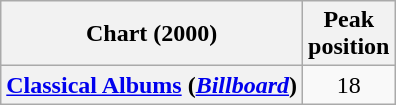<table class="wikitable plainrowheaders" style="text-align:center;">
<tr>
<th scope="col">Chart (2000)</th>
<th scope="col">Peak<br>position</th>
</tr>
<tr>
<th scope="row"><a href='#'>Classical Albums</a> (<a href='#'><em>Billboard</em></a>)</th>
<td>18</td>
</tr>
</table>
